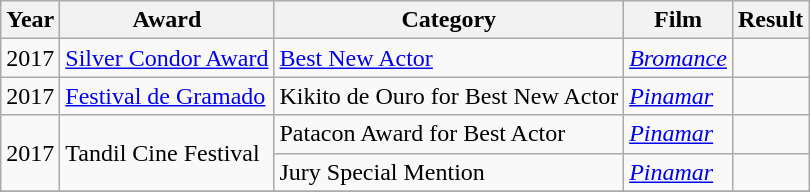<table class="wikitable plainrowheaders">
<tr>
<th scope="col">Year</th>
<th scope="col">Award</th>
<th scope="col">Category</th>
<th scope="col">Film</th>
<th scope="col">Result</th>
</tr>
<tr>
<td>2017</td>
<td><a href='#'>Silver Condor Award</a></td>
<td><a href='#'>Best New Actor</a></td>
<td><em><a href='#'>Bromance</a></em></td>
<td></td>
</tr>
<tr>
<td>2017</td>
<td><a href='#'>Festival de Gramado</a></td>
<td>Kikito de Ouro for Best New Actor</td>
<td><em><a href='#'>Pinamar</a></em></td>
<td></td>
</tr>
<tr>
<td rowspan="2">2017</td>
<td rowspan="2">Tandil Cine Festival</td>
<td>Patacon Award for Best Actor</td>
<td><em><a href='#'>Pinamar</a></em></td>
<td></td>
</tr>
<tr>
<td>Jury Special Mention</td>
<td><em><a href='#'>Pinamar</a></em></td>
<td></td>
</tr>
<tr>
</tr>
</table>
